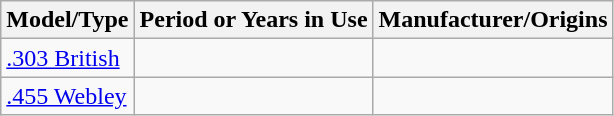<table class="wikitable">
<tr>
<th>Model/Type</th>
<th>Period or Years in Use</th>
<th>Manufacturer/Origins</th>
</tr>
<tr>
<td><a href='#'>.303 British</a></td>
<td></td>
<td></td>
</tr>
<tr>
<td><a href='#'>.455 Webley</a></td>
<td></td>
<td></td>
</tr>
</table>
